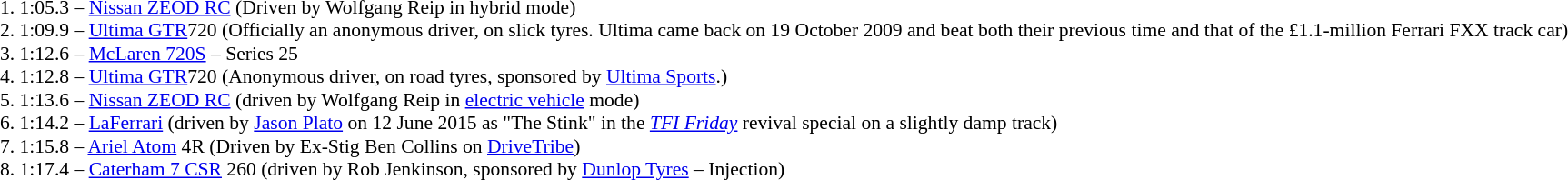<table style="font-size: 90%;">
<tr style="vertical-align:top;">
<td><br><ol><li>1:05.3 – <a href='#'>Nissan ZEOD RC</a> (Driven by Wolfgang Reip in hybrid mode)</li><li>1:09.9 – <a href='#'>Ultima GTR</a>720 (Officially an anonymous driver, on slick tyres. Ultima came back on 19 October 2009 and beat both their previous time and that of the £1.1-million Ferrari FXX track car)</li><li>1:12.6 – <a href='#'>McLaren 720S</a> – Series 25</li><li>1:12.8 – <a href='#'>Ultima GTR</a>720 (Anonymous driver, on road tyres, sponsored by <a href='#'>Ultima Sports</a>.)</li><li>1:13.6 – <a href='#'>Nissan ZEOD RC</a> (driven by Wolfgang Reip in <a href='#'>electric vehicle</a> mode)</li><li>1:14.2 – <a href='#'>LaFerrari</a> (driven by <a href='#'>Jason Plato</a> on 12 June 2015 as "The Stink" in the <em><a href='#'>TFI Friday</a></em> revival special on a slightly damp track)</li><li>1:15.8 – <a href='#'>Ariel Atom</a> 4R (Driven by Ex-Stig Ben Collins on <a href='#'>DriveTribe</a>)</li><li>1:17.4 – <a href='#'>Caterham 7 CSR</a> 260 (driven by Rob Jenkinson, sponsored by <a href='#'>Dunlop Tyres</a> – Injection)</li></ol></td>
</tr>
</table>
